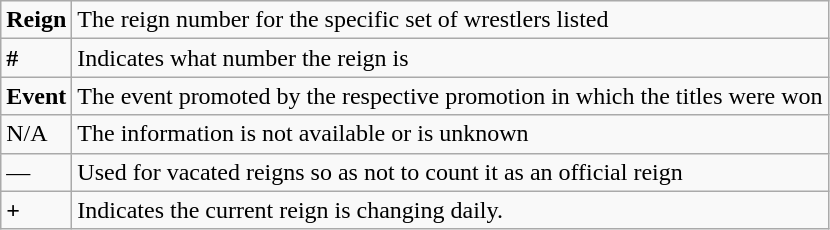<table class="wikitable">
<tr>
<td><strong>Reign</strong></td>
<td>The reign number for the specific set of wrestlers listed</td>
</tr>
<tr>
<td><strong>#</strong></td>
<td>Indicates what number the reign is</td>
</tr>
<tr>
<td><strong>Event</strong></td>
<td>The event promoted by the respective promotion in which the titles were won</td>
</tr>
<tr>
<td>N/A</td>
<td>The information is not available or is unknown</td>
</tr>
<tr>
<td>—</td>
<td>Used for vacated reigns so as not to count it as an official reign</td>
</tr>
<tr>
<td><strong>+</strong></td>
<td>Indicates the current reign is changing daily.</td>
</tr>
</table>
